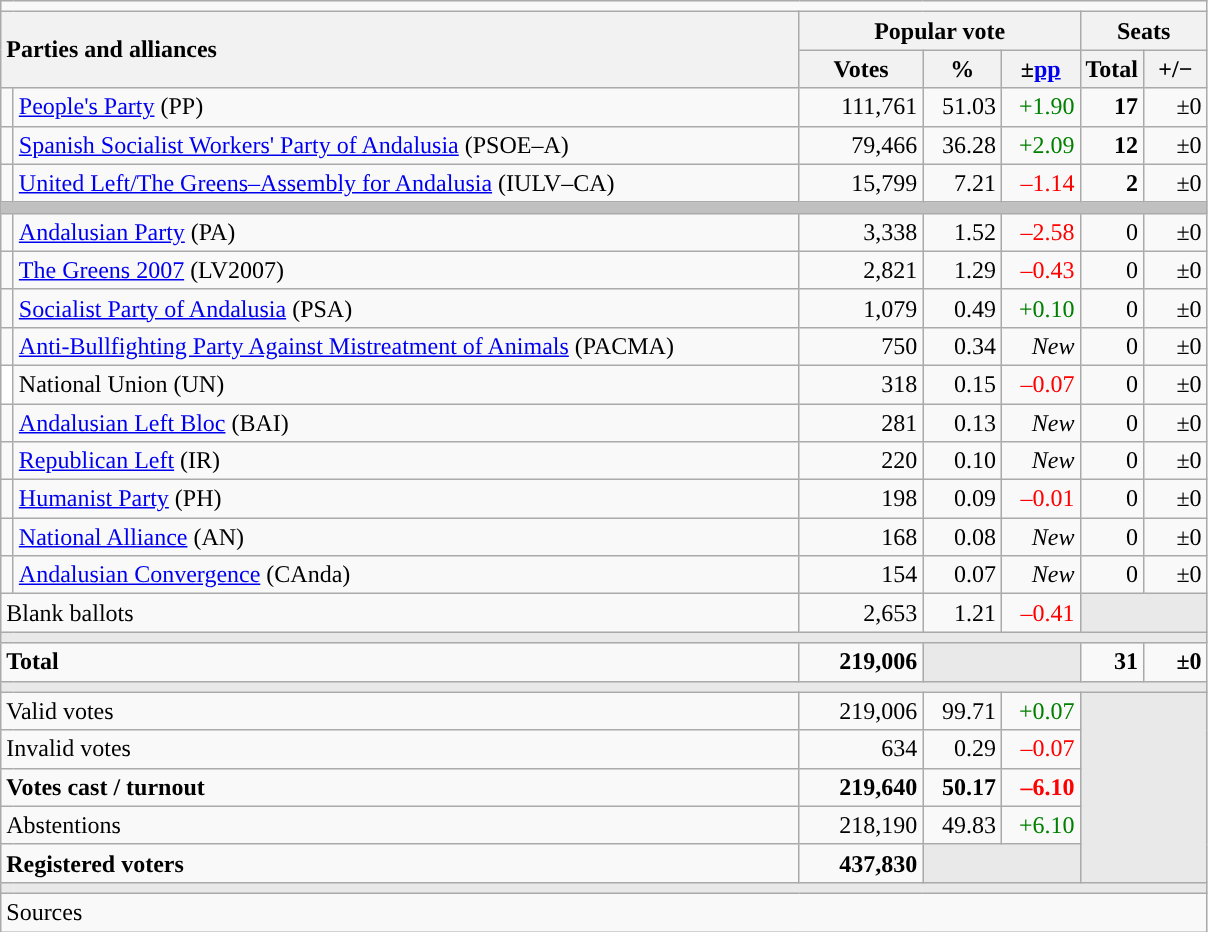<table class="wikitable" style="text-align:right;">
<tr>
<td colspan="7"></td>
</tr>
<tr>
<th style="text-align:left;" rowspan="2" colspan="2" width="525">Parties and alliances</th>
<th colspan="3">Popular vote</th>
<th colspan="2">Seats</th>
</tr>
<tr>
<th width="75">Votes</th>
<th width="45">%</th>
<th width="45">±<a href='#'>pp</a></th>
<th width="35">Total</th>
<th width="35">+/−</th>
</tr>
<tr>
<td width="1" style="color:inherit;background:"></td>
<td align="left"><a href='#'>People's Party</a> (PP)</td>
<td>111,761</td>
<td>51.03</td>
<td style="color:green;">+1.90</td>
<td><strong>17</strong></td>
<td>±0</td>
</tr>
<tr>
<td style="color:inherit;background:"></td>
<td align="left"><a href='#'>Spanish Socialist Workers' Party of Andalusia</a> (PSOE–A)</td>
<td>79,466</td>
<td>36.28</td>
<td style="color:green;">+2.09</td>
<td><strong>12</strong></td>
<td>±0</td>
</tr>
<tr>
<td style="color:inherit;background:"></td>
<td align="left"><a href='#'>United Left/The Greens–Assembly for Andalusia</a> (IULV–CA)</td>
<td>15,799</td>
<td>7.21</td>
<td style="color:red;">–1.14</td>
<td><strong>2</strong></td>
<td>±0</td>
</tr>
<tr>
<td colspan="7" bgcolor="#C0C0C0"></td>
</tr>
<tr>
<td style="color:inherit;background:"></td>
<td align="left"><a href='#'>Andalusian Party</a> (PA)</td>
<td>3,338</td>
<td>1.52</td>
<td style="color:red;">–2.58</td>
<td>0</td>
<td>±0</td>
</tr>
<tr>
<td style="color:inherit;background:"></td>
<td align="left"><a href='#'>The Greens 2007</a> (LV2007)</td>
<td>2,821</td>
<td>1.29</td>
<td style="color:red;">–0.43</td>
<td>0</td>
<td>±0</td>
</tr>
<tr>
<td style="color:inherit;background:"></td>
<td align="left"><a href='#'>Socialist Party of Andalusia</a> (PSA)</td>
<td>1,079</td>
<td>0.49</td>
<td style="color:green;">+0.10</td>
<td>0</td>
<td>±0</td>
</tr>
<tr>
<td style="color:inherit;background:"></td>
<td align="left"><a href='#'>Anti-Bullfighting Party Against Mistreatment of Animals</a> (PACMA)</td>
<td>750</td>
<td>0.34</td>
<td><em>New</em></td>
<td>0</td>
<td>±0</td>
</tr>
<tr>
<td bgcolor="white"></td>
<td align="left">National Union (UN)</td>
<td>318</td>
<td>0.15</td>
<td style="color:red;">–0.07</td>
<td>0</td>
<td>±0</td>
</tr>
<tr>
<td style="color:inherit;background:"></td>
<td align="left"><a href='#'>Andalusian Left Bloc</a> (BAI)</td>
<td>281</td>
<td>0.13</td>
<td><em>New</em></td>
<td>0</td>
<td>±0</td>
</tr>
<tr>
<td style="color:inherit;background:"></td>
<td align="left"><a href='#'>Republican Left</a> (IR)</td>
<td>220</td>
<td>0.10</td>
<td><em>New</em></td>
<td>0</td>
<td>±0</td>
</tr>
<tr>
<td style="color:inherit;background:"></td>
<td align="left"><a href='#'>Humanist Party</a> (PH)</td>
<td>198</td>
<td>0.09</td>
<td style="color:red;">–0.01</td>
<td>0</td>
<td>±0</td>
</tr>
<tr>
<td style="color:inherit;background:"></td>
<td align="left"><a href='#'>National Alliance</a> (AN)</td>
<td>168</td>
<td>0.08</td>
<td><em>New</em></td>
<td>0</td>
<td>±0</td>
</tr>
<tr>
<td style="color:inherit;background:"></td>
<td align="left"><a href='#'>Andalusian Convergence</a> (CAnda)</td>
<td>154</td>
<td>0.07</td>
<td><em>New</em></td>
<td>0</td>
<td>±0</td>
</tr>
<tr>
<td align="left" colspan="2">Blank ballots</td>
<td>2,653</td>
<td>1.21</td>
<td style="color:red;">–0.41</td>
<td bgcolor="#E9E9E9" colspan="2"></td>
</tr>
<tr>
<td colspan="7" bgcolor="#E9E9E9"></td>
</tr>
<tr style="font-weight:bold;">
<td align="left" colspan="2">Total</td>
<td>219,006</td>
<td bgcolor="#E9E9E9" colspan="2"></td>
<td>31</td>
<td>±0</td>
</tr>
<tr>
<td colspan="7" bgcolor="#E9E9E9"></td>
</tr>
<tr>
<td align="left" colspan="2">Valid votes</td>
<td>219,006</td>
<td>99.71</td>
<td style="color:green;">+0.07</td>
<td bgcolor="#E9E9E9" colspan="2" rowspan="5"></td>
</tr>
<tr>
<td align="left" colspan="2">Invalid votes</td>
<td>634</td>
<td>0.29</td>
<td style="color:red;">–0.07</td>
</tr>
<tr style="font-weight:bold;">
<td align="left" colspan="2">Votes cast / turnout</td>
<td>219,640</td>
<td>50.17</td>
<td style="color:red;">–6.10</td>
</tr>
<tr>
<td align="left" colspan="2">Abstentions</td>
<td>218,190</td>
<td>49.83</td>
<td style="color:green;">+6.10</td>
</tr>
<tr style="font-weight:bold;">
<td align="left" colspan="2">Registered voters</td>
<td>437,830</td>
<td bgcolor="#E9E9E9" colspan="2"></td>
</tr>
<tr>
<td colspan="7" bgcolor="#E9E9E9"></td>
</tr>
<tr>
<td align="left" colspan="7">Sources</td>
</tr>
</table>
